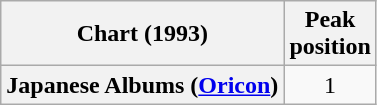<table class="wikitable plainrowheaders" style="text-align:center">
<tr>
<th scope="col">Chart (1993)</th>
<th scope="col">Peak<br> position</th>
</tr>
<tr>
<th scope="row">Japanese Albums (<a href='#'>Oricon</a>)</th>
<td>1</td>
</tr>
</table>
